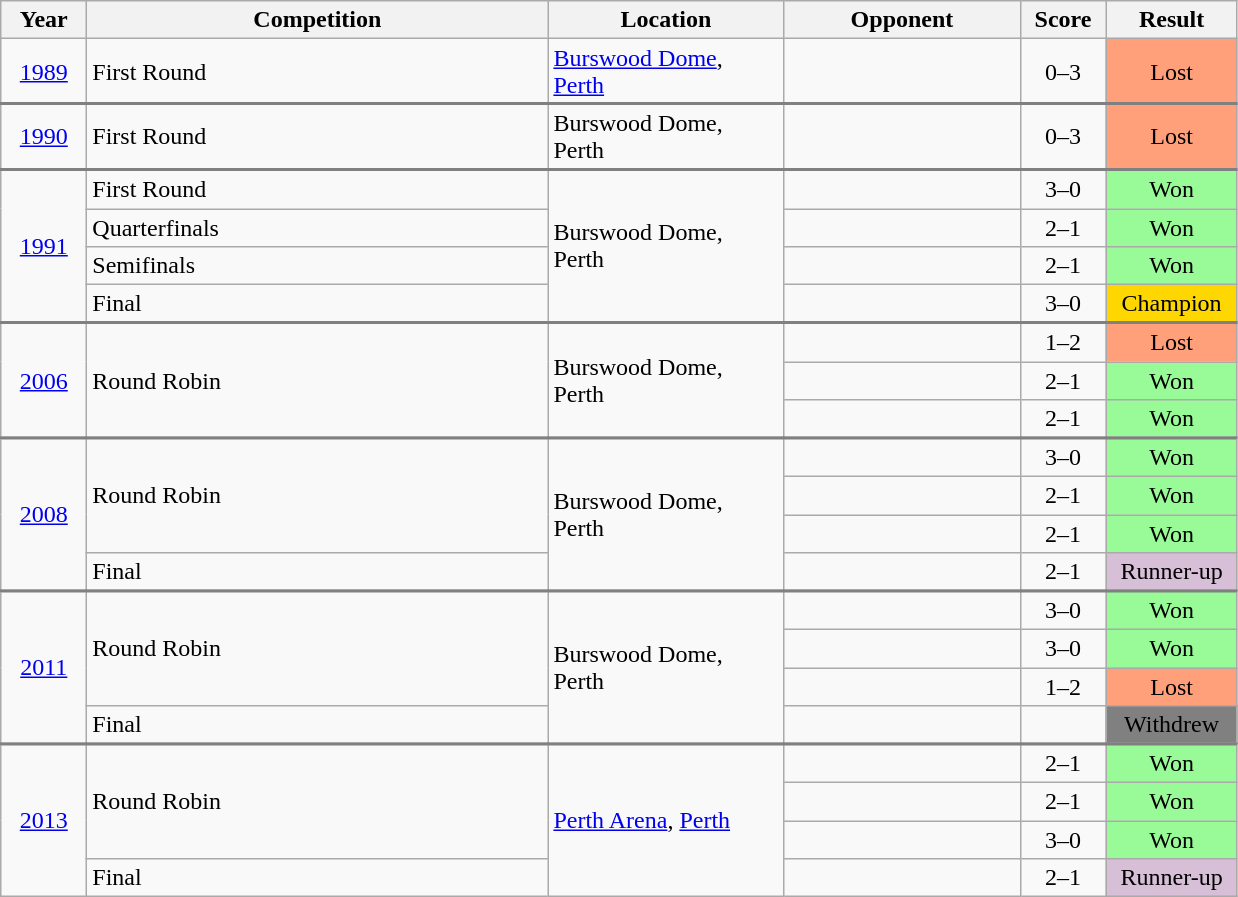<table class="wikitable">
<tr>
<th width="50">Year</th>
<th width="300">Competition</th>
<th width="150">Location</th>
<th width="150">Opponent</th>
<th width="50">Score</th>
<th width="80">Result</th>
</tr>
<tr>
<td align="center" rowspan="1"><a href='#'>1989</a></td>
<td>First Round</td>
<td><a href='#'>Burswood Dome</a>, <a href='#'>Perth</a></td>
<td></td>
<td align="center">0–3</td>
<td align="center" bgcolor="#FFA07A">Lost</td>
</tr>
<tr>
</tr>
<tr style="border-top:2px solid gray;">
<td align="center" rowspan="1"><a href='#'>1990</a></td>
<td>First Round</td>
<td>Burswood Dome, Perth</td>
<td></td>
<td align="center">0–3</td>
<td align="center" bgcolor="#FFA07A">Lost</td>
</tr>
<tr>
</tr>
<tr style="border-top:2px solid gray;">
<td align="center" rowspan="4"><a href='#'>1991</a></td>
<td>First Round</td>
<td rowspan="4">Burswood Dome, Perth</td>
<td></td>
<td align="center">3–0</td>
<td align="center" bgcolor="#98FB98">Won</td>
</tr>
<tr>
<td>Quarterfinals</td>
<td></td>
<td align="center">2–1</td>
<td align="center" bgcolor="#98FB98">Won</td>
</tr>
<tr>
<td>Semifinals</td>
<td></td>
<td align="center">2–1</td>
<td align="center" bgcolor="#98FB98">Won</td>
</tr>
<tr>
<td>Final</td>
<td></td>
<td align="center">3–0</td>
<td align="center" bgcolor="#FFD700">Champion</td>
</tr>
<tr>
</tr>
<tr style="border-top:2px solid gray;">
<td align="center" rowspan="3"><a href='#'>2006</a></td>
<td rowspan="3">Round Robin</td>
<td rowspan="3">Burswood Dome, Perth</td>
<td></td>
<td align="center">1–2</td>
<td align="center" bgcolor="#FFA07A">Lost</td>
</tr>
<tr>
<td></td>
<td align="center">2–1</td>
<td align="center" bgcolor="#98FB98">Won</td>
</tr>
<tr>
<td></td>
<td align="center">2–1</td>
<td align="center" bgcolor="#98FB98">Won</td>
</tr>
<tr>
</tr>
<tr style="border-top:2px solid gray;">
<td align="center" rowspan="4"><a href='#'>2008</a></td>
<td rowspan="3">Round Robin</td>
<td rowspan="4">Burswood Dome, Perth</td>
<td></td>
<td align="center">3–0</td>
<td align="center" bgcolor="#98FB98">Won</td>
</tr>
<tr>
<td></td>
<td align="center">2–1</td>
<td align="center" bgcolor="#98FB98">Won</td>
</tr>
<tr>
<td></td>
<td align="center">2–1</td>
<td align="center" bgcolor="#98FB98">Won</td>
</tr>
<tr>
<td>Final</td>
<td></td>
<td align="center">2–1</td>
<td align="center" bgcolor=thistle>Runner-up</td>
</tr>
<tr>
</tr>
<tr style="border-top:2px solid gray;">
<td align="center" rowspan="4"><a href='#'>2011</a></td>
<td rowspan="3">Round Robin</td>
<td rowspan="4">Burswood Dome, Perth</td>
<td></td>
<td align="center">3–0</td>
<td align="center" bgcolor="#98FB98">Won</td>
</tr>
<tr>
<td></td>
<td align="center">3–0</td>
<td align="center" bgcolor="#98FB98">Won</td>
</tr>
<tr>
<td></td>
<td align="center">1–2</td>
<td align="center" bgcolor="#FFA07A">Lost</td>
</tr>
<tr>
<td>Final</td>
<td></td>
<td align="center"></td>
<td align="center" bgcolor=gray>Withdrew</td>
</tr>
<tr>
</tr>
<tr style="border-top:2px solid gray;">
<td align="center" rowspan="4"><a href='#'>2013</a></td>
<td rowspan="3">Round Robin</td>
<td rowspan="4"><a href='#'>Perth Arena</a>, <a href='#'>Perth</a></td>
<td></td>
<td align="center">2–1</td>
<td align="center" bgcolor="#98FB98">Won</td>
</tr>
<tr>
<td></td>
<td align="center">2–1</td>
<td align="center" bgcolor="#98FB98">Won</td>
</tr>
<tr>
<td></td>
<td align="center">3–0</td>
<td align="center" bgcolor="#98FB98">Won</td>
</tr>
<tr>
<td>Final</td>
<td></td>
<td align="center">2–1</td>
<td align="center" bgcolor=thistle>Runner-up</td>
</tr>
</table>
